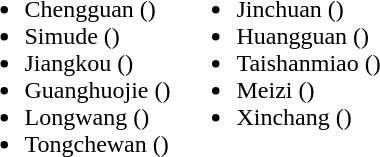<table>
<tr>
<td valign="top"><br><ul><li>Chengguan ()</li><li>Simude  ()</li><li>Jiangkou ()</li><li>Guanghuojie ()</li><li>Longwang ()</li><li>Tongchewan ()</li></ul></td>
<td valign="top"><br><ul><li>Jinchuan ()</li><li>Huangguan  ()</li><li>Taishanmiao ()</li><li>Meizi ()</li><li>Xinchang ()</li></ul></td>
</tr>
</table>
